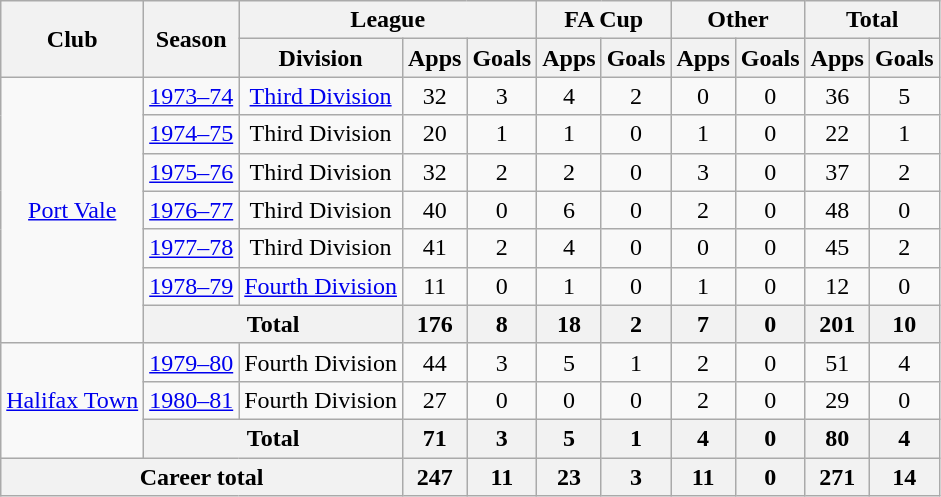<table class="wikitable" style="text-align: center;">
<tr>
<th rowspan="2">Club</th>
<th rowspan="2">Season</th>
<th colspan="3">League</th>
<th colspan="2">FA Cup</th>
<th colspan="2">Other</th>
<th colspan="2">Total</th>
</tr>
<tr>
<th>Division</th>
<th>Apps</th>
<th>Goals</th>
<th>Apps</th>
<th>Goals</th>
<th>Apps</th>
<th>Goals</th>
<th>Apps</th>
<th>Goals</th>
</tr>
<tr>
<td rowspan="7"><a href='#'>Port Vale</a></td>
<td><a href='#'>1973–74</a></td>
<td><a href='#'>Third Division</a></td>
<td>32</td>
<td>3</td>
<td>4</td>
<td>2</td>
<td>0</td>
<td>0</td>
<td>36</td>
<td>5</td>
</tr>
<tr>
<td><a href='#'>1974–75</a></td>
<td>Third Division</td>
<td>20</td>
<td>1</td>
<td>1</td>
<td>0</td>
<td>1</td>
<td>0</td>
<td>22</td>
<td>1</td>
</tr>
<tr>
<td><a href='#'>1975–76</a></td>
<td>Third Division</td>
<td>32</td>
<td>2</td>
<td>2</td>
<td>0</td>
<td>3</td>
<td>0</td>
<td>37</td>
<td>2</td>
</tr>
<tr>
<td><a href='#'>1976–77</a></td>
<td>Third Division</td>
<td>40</td>
<td>0</td>
<td>6</td>
<td>0</td>
<td>2</td>
<td>0</td>
<td>48</td>
<td>0</td>
</tr>
<tr>
<td><a href='#'>1977–78</a></td>
<td>Third Division</td>
<td>41</td>
<td>2</td>
<td>4</td>
<td>0</td>
<td>0</td>
<td>0</td>
<td>45</td>
<td>2</td>
</tr>
<tr>
<td><a href='#'>1978–79</a></td>
<td><a href='#'>Fourth Division</a></td>
<td>11</td>
<td>0</td>
<td>1</td>
<td>0</td>
<td>1</td>
<td>0</td>
<td>12</td>
<td>0</td>
</tr>
<tr>
<th colspan="2">Total</th>
<th>176</th>
<th>8</th>
<th>18</th>
<th>2</th>
<th>7</th>
<th>0</th>
<th>201</th>
<th>10</th>
</tr>
<tr>
<td rowspan="3"><a href='#'>Halifax Town</a></td>
<td><a href='#'>1979–80</a></td>
<td>Fourth Division</td>
<td>44</td>
<td>3</td>
<td>5</td>
<td>1</td>
<td>2</td>
<td>0</td>
<td>51</td>
<td>4</td>
</tr>
<tr>
<td><a href='#'>1980–81</a></td>
<td>Fourth Division</td>
<td>27</td>
<td>0</td>
<td>0</td>
<td>0</td>
<td>2</td>
<td>0</td>
<td>29</td>
<td>0</td>
</tr>
<tr>
<th colspan="2">Total</th>
<th>71</th>
<th>3</th>
<th>5</th>
<th>1</th>
<th>4</th>
<th>0</th>
<th>80</th>
<th>4</th>
</tr>
<tr>
<th colspan="3">Career total</th>
<th>247</th>
<th>11</th>
<th>23</th>
<th>3</th>
<th>11</th>
<th>0</th>
<th>271</th>
<th>14</th>
</tr>
</table>
